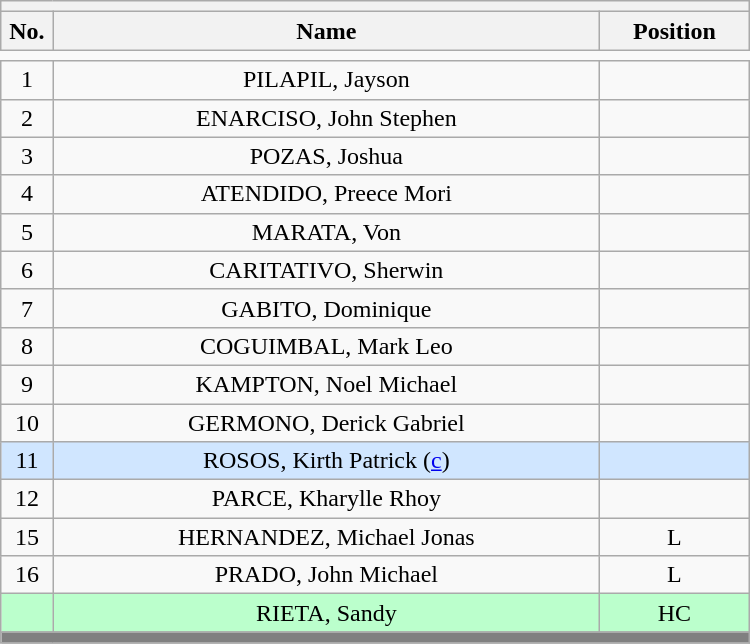<table class='wikitable mw-collapsible mw-collapsed' style="text-align: center; width: 500px; border: none">
<tr>
<th style='text-align: left;' colspan=3></th>
</tr>
<tr>
<th style='width: 7%;'>No.</th>
<th>Name</th>
<th style='width: 20%;'>Position</th>
</tr>
<tr>
<td style='border: none;'></td>
</tr>
<tr>
<td>1</td>
<td>PILAPIL, Jayson</td>
<td></td>
</tr>
<tr>
<td>2</td>
<td>ENARCISO, John Stephen</td>
<td></td>
</tr>
<tr>
<td>3</td>
<td>POZAS, Joshua</td>
<td></td>
</tr>
<tr>
<td>4</td>
<td>ATENDIDO, Preece Mori</td>
<td></td>
</tr>
<tr>
<td>5</td>
<td>MARATA, Von</td>
<td></td>
</tr>
<tr>
<td>6</td>
<td>CARITATIVO, Sherwin</td>
<td></td>
</tr>
<tr>
<td>7</td>
<td>GABITO, Dominique</td>
<td></td>
</tr>
<tr>
<td>8</td>
<td>COGUIMBAL, Mark Leo</td>
<td></td>
</tr>
<tr>
<td>9</td>
<td>KAMPTON, Noel Michael</td>
<td></td>
</tr>
<tr>
<td>10</td>
<td>GERMONO, Derick Gabriel</td>
<td></td>
</tr>
<tr bgcolor=#D0E6FF>
<td>11</td>
<td>ROSOS, Kirth Patrick (<a href='#'>c</a>)</td>
<td></td>
</tr>
<tr>
<td>12</td>
<td>PARCE, Kharylle Rhoy</td>
<td></td>
</tr>
<tr>
<td>15</td>
<td>HERNANDEZ, Michael Jonas</td>
<td>L</td>
</tr>
<tr>
<td>16</td>
<td>PRADO, John Michael</td>
<td>L</td>
</tr>
<tr bgcolor=#BBFFCC>
<td></td>
<td>RIETA, Sandy</td>
<td>HC</td>
</tr>
<tr>
<th style='background: grey;' colspan=3></th>
</tr>
</table>
